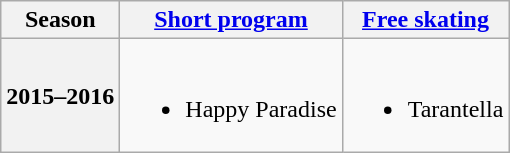<table class=wikitable style=text-align:center>
<tr>
<th>Season</th>
<th><a href='#'>Short program</a></th>
<th><a href='#'>Free skating</a></th>
</tr>
<tr>
<th>2015–2016 <br> </th>
<td><br><ul><li>Happy Paradise</li></ul></td>
<td><br><ul><li>Tarantella <br></li></ul></td>
</tr>
</table>
